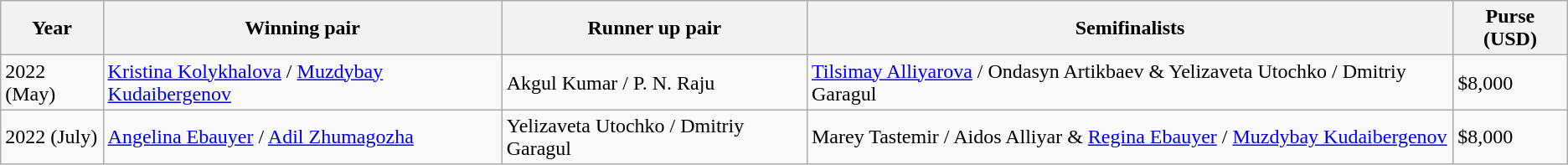<table class="wikitable">
<tr>
<th scope="col">Year</th>
<th scope="col">Winning pair</th>
<th scope="col">Runner up pair</th>
<th scope="col">Semifinalists</th>
<th scope="col">Purse (USD)</th>
</tr>
<tr>
<td>2022 (May)</td>
<td> <a href='#'>Kristina Kolykhalova</a> / <a href='#'>Muzdybay Kudaibergenov</a></td>
<td> Akgul Kumar /  P. N. Raju</td>
<td> <a href='#'>Tilsimay Alliyarova</a> /  Ondasyn Artikbaev &  Yelizaveta Utochko / Dmitriy Garagul</td>
<td>$8,000</td>
</tr>
<tr>
<td>2022 (July)</td>
<td> <a href='#'>Angelina Ebauyer</a> / <a href='#'>Adil Zhumagozha</a></td>
<td> Yelizaveta Utochko / Dmitriy Garagul</td>
<td> Marey Tastemir / Aidos Alliyar &  <a href='#'>Regina Ebauyer</a> / <a href='#'>Muzdybay Kudaibergenov</a></td>
<td>$8,000</td>
</tr>
</table>
